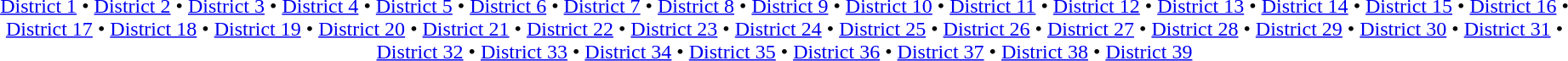<table id=toc class=toc summary=Contents>
<tr>
<td align=center><br><a href='#'>District 1</a> • <a href='#'>District 2</a> • <a href='#'>District 3</a> • <a href='#'>District 4</a> • <a href='#'>District 5</a> • <a href='#'>District 6</a> • <a href='#'>District 7</a> • <a href='#'>District 8</a> • <a href='#'>District 9</a> • <a href='#'>District 10</a> • <a href='#'>District 11</a> •
<a href='#'>District 12</a> • <a href='#'>District 13</a> • <a href='#'>District 14</a> •
<a href='#'>District 15</a> • <a href='#'>District 16</a> • <a href='#'>District 17</a> •
<a href='#'>District 18</a> • <a href='#'>District 19</a> • <a href='#'>District 20</a> • <a href='#'>District 21</a> • <a href='#'>District 22</a> • <a href='#'>District 23</a> • <a href='#'>District 24</a> • <a href='#'>District 25</a> • <a href='#'>District 26</a> • <a href='#'>District 27</a> • <a href='#'>District 28</a> • <a href='#'>District 29</a> • <a href='#'>District 30</a> • <a href='#'>District 31</a> • <a href='#'>District 32</a> • <a href='#'>District 33</a> • <a href='#'>District 34</a> • <a href='#'>District 35</a> • <a href='#'>District 36</a> • <a href='#'>District 37</a> • <a href='#'>District 38</a> • <a href='#'>District 39</a></td>
</tr>
</table>
